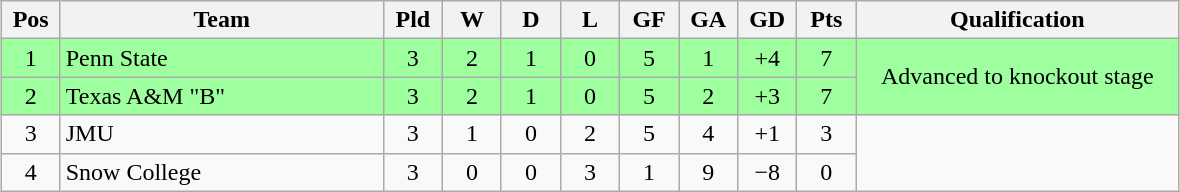<table class="wikitable" style="text-align:center; margin: 1em auto">
<tr>
<th style="width:2em">Pos</th>
<th style="width:13em">Team</th>
<th style="width:2em">Pld</th>
<th style="width:2em">W</th>
<th style="width:2em">D</th>
<th style="width:2em">L</th>
<th style="width:2em">GF</th>
<th style="width:2em">GA</th>
<th style="width:2em">GD</th>
<th style="width:2em">Pts</th>
<th style="width:13em">Qualification</th>
</tr>
<tr bgcolor="#9eff9e">
<td>1</td>
<td style="text-align:left">Penn State</td>
<td>3</td>
<td>2</td>
<td>1</td>
<td>0</td>
<td>5</td>
<td>1</td>
<td>+4</td>
<td>7</td>
<td rowspan="2">Advanced to knockout stage</td>
</tr>
<tr bgcolor="#9eff9e">
<td>2</td>
<td style="text-align:left">Texas A&M "B"</td>
<td>3</td>
<td>2</td>
<td>1</td>
<td>0</td>
<td>5</td>
<td>2</td>
<td>+3</td>
<td>7</td>
</tr>
<tr>
<td>3</td>
<td style="text-align:left">JMU</td>
<td>3</td>
<td>1</td>
<td>0</td>
<td>2</td>
<td>5</td>
<td>4</td>
<td>+1</td>
<td>3</td>
<td rowspan="2"></td>
</tr>
<tr>
<td>4</td>
<td style="text-align:left">Snow College</td>
<td>3</td>
<td>0</td>
<td>0</td>
<td>3</td>
<td>1</td>
<td>9</td>
<td>−8</td>
<td>0</td>
</tr>
</table>
